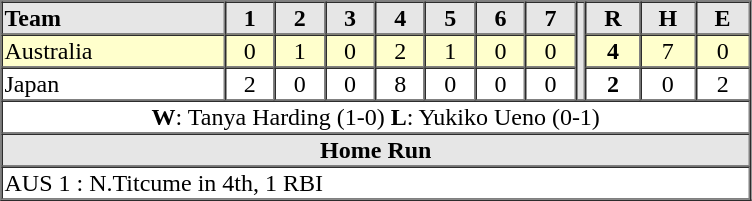<table border=1 cellspacing=0 width=501 style="margin-left:3em;">
<tr style="text-align:center; background-color:#e6e6e6;">
<th align=left width=159>Team</th>
<th width=33>1</th>
<th width=33>2</th>
<th width=33>3</th>
<th width=33>4</th>
<th width=33>5</th>
<th width=33>6</th>
<th width=33>7</th>
<th rowspan="3" width=3></th>
<th width=36>R</th>
<th width=36>H</th>
<th width=36>E</th>
</tr>
<tr style="text-align:center;"  bgcolor="#ffffcc">
<td align=left> Australia</td>
<td>0</td>
<td>1</td>
<td>0</td>
<td>2</td>
<td>1</td>
<td>0</td>
<td>0</td>
<td><strong>4</strong></td>
<td>7</td>
<td>0</td>
</tr>
<tr style="text-align:center;">
<td align=left> Japan</td>
<td>2</td>
<td>0</td>
<td>0</td>
<td>8</td>
<td>0</td>
<td>0</td>
<td>0</td>
<td><strong>2</strong></td>
<td>0</td>
<td>2</td>
</tr>
<tr style="text-align:center;">
<td colspan=13><strong>W</strong>: Tanya Harding (1-0) <strong>L</strong>: Yukiko Ueno (0-1)</td>
</tr>
<tr style="text-align:center; background-color:#e6e6e6;">
<th colspan=13>Home Run</th>
</tr>
<tr style="text-align:left;">
<td colspan=13>AUS 1 : N.Titcume in 4th, 1 RBI</td>
</tr>
</table>
